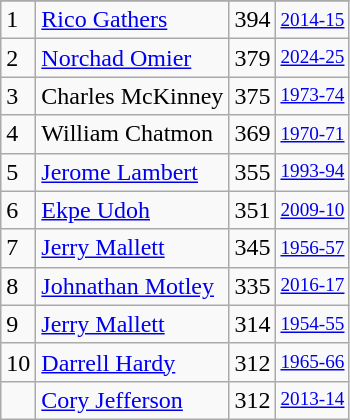<table class="wikitable">
<tr>
</tr>
<tr>
<td>1</td>
<td><a href='#'>Rico Gathers</a></td>
<td>394</td>
<td style="font-size:80%;"><a href='#'>2014-15</a></td>
</tr>
<tr>
<td>2</td>
<td><a href='#'>Norchad Omier</a></td>
<td>379</td>
<td style="font-size:80%;"><a href='#'>2024-25</a></td>
</tr>
<tr>
<td>3</td>
<td>Charles McKinney</td>
<td>375</td>
<td style="font-size:80%;"><a href='#'>1973-74</a></td>
</tr>
<tr>
<td>4</td>
<td>William Chatmon</td>
<td>369</td>
<td style="font-size:80%;"><a href='#'>1970-71</a></td>
</tr>
<tr>
<td>5</td>
<td><a href='#'>Jerome Lambert</a></td>
<td>355</td>
<td style="font-size:80%;"><a href='#'>1993-94</a></td>
</tr>
<tr>
<td>6</td>
<td><a href='#'>Ekpe Udoh</a></td>
<td>351</td>
<td style="font-size:80%;"><a href='#'>2009-10</a></td>
</tr>
<tr>
<td>7</td>
<td><a href='#'>Jerry Mallett</a></td>
<td>345</td>
<td style="font-size:80%;"><a href='#'>1956-57</a></td>
</tr>
<tr>
<td>8</td>
<td><a href='#'>Johnathan Motley</a></td>
<td>335</td>
<td style="font-size:80%;"><a href='#'>2016-17</a></td>
</tr>
<tr>
<td>9</td>
<td><a href='#'>Jerry Mallett</a></td>
<td>314</td>
<td style="font-size:80%;"><a href='#'>1954-55</a></td>
</tr>
<tr>
<td>10</td>
<td><a href='#'>Darrell Hardy</a></td>
<td>312</td>
<td style="font-size:80%;"><a href='#'>1965-66</a></td>
</tr>
<tr>
<td></td>
<td><a href='#'>Cory Jefferson</a></td>
<td>312</td>
<td style="font-size:80%;"><a href='#'>2013-14</a></td>
</tr>
</table>
